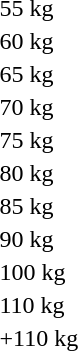<table>
<tr>
<td>55 kg</td>
<td></td>
<td></td>
<td></td>
</tr>
<tr>
<td>60 kg</td>
<td></td>
<td></td>
<td></td>
</tr>
<tr>
<td>65 kg</td>
<td></td>
<td></td>
<td></td>
</tr>
<tr>
<td>70 kg</td>
<td></td>
<td></td>
<td></td>
</tr>
<tr>
<td>75 kg</td>
<td></td>
<td></td>
<td></td>
</tr>
<tr>
<td>80 kg</td>
<td></td>
<td></td>
<td></td>
</tr>
<tr>
<td>85 kg</td>
<td></td>
<td></td>
<td></td>
</tr>
<tr>
<td>90 kg</td>
<td></td>
<td></td>
<td></td>
</tr>
<tr>
<td>100 kg</td>
<td></td>
<td></td>
<td></td>
</tr>
<tr>
<td>110 kg</td>
<td></td>
<td></td>
<td></td>
</tr>
<tr>
<td>+110 kg</td>
<td></td>
<td></td>
<td></td>
</tr>
</table>
